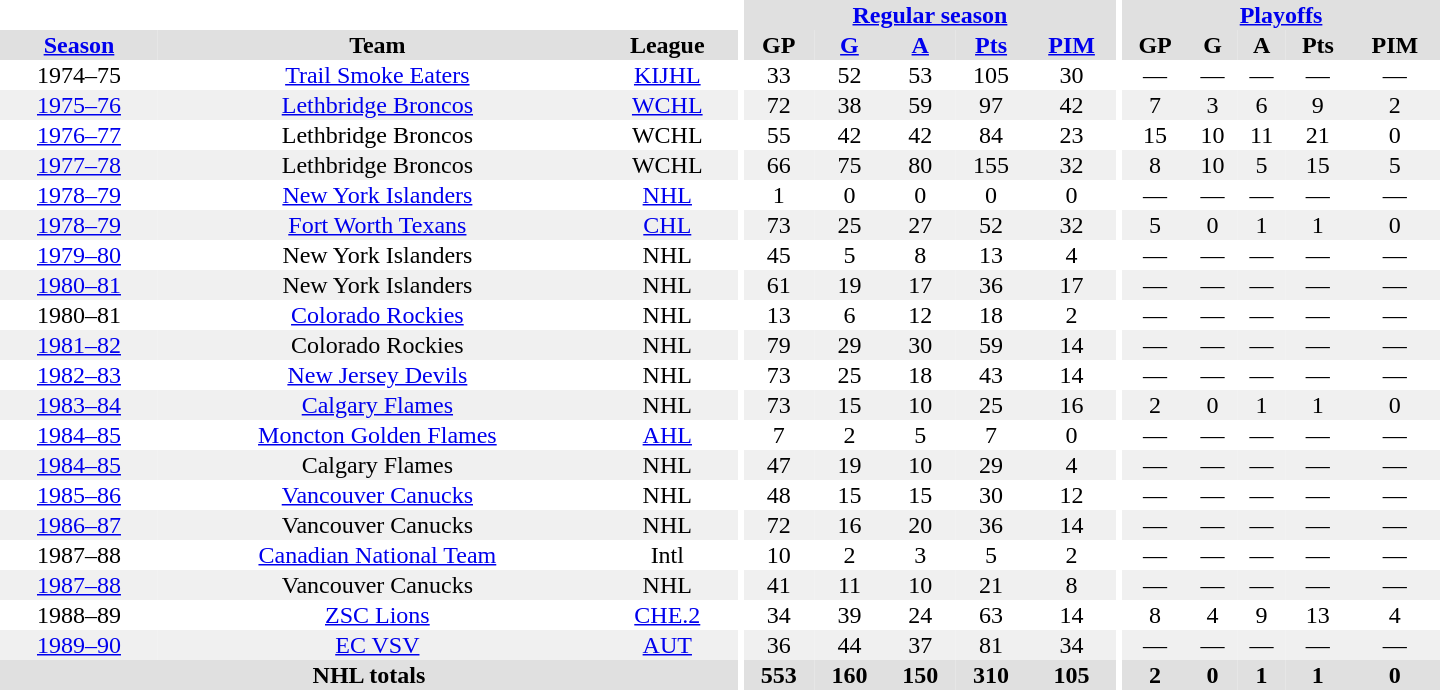<table border="0" cellpadding="1" cellspacing="0" style="text-align:center; width:60em">
<tr bgcolor="#e0e0e0">
<th colspan="3" bgcolor="#ffffff"></th>
<th rowspan="100" bgcolor="#ffffff"></th>
<th colspan="5"><a href='#'>Regular season</a></th>
<th rowspan="100" bgcolor="#ffffff"></th>
<th colspan="5"><a href='#'>Playoffs</a></th>
</tr>
<tr bgcolor="#e0e0e0">
<th><a href='#'>Season</a></th>
<th>Team</th>
<th>League</th>
<th>GP</th>
<th><a href='#'>G</a></th>
<th><a href='#'>A</a></th>
<th><a href='#'>Pts</a></th>
<th><a href='#'>PIM</a></th>
<th>GP</th>
<th>G</th>
<th>A</th>
<th>Pts</th>
<th>PIM</th>
</tr>
<tr>
<td>1974–75</td>
<td><a href='#'>Trail Smoke Eaters</a></td>
<td><a href='#'>KIJHL</a></td>
<td>33</td>
<td>52</td>
<td>53</td>
<td>105</td>
<td>30</td>
<td>—</td>
<td>—</td>
<td>—</td>
<td>—</td>
<td>—</td>
</tr>
<tr bgcolor="#f0f0f0">
<td><a href='#'>1975–76</a></td>
<td><a href='#'>Lethbridge Broncos</a></td>
<td><a href='#'>WCHL</a></td>
<td>72</td>
<td>38</td>
<td>59</td>
<td>97</td>
<td>42</td>
<td>7</td>
<td>3</td>
<td>6</td>
<td>9</td>
<td>2</td>
</tr>
<tr>
<td><a href='#'>1976–77</a></td>
<td>Lethbridge Broncos</td>
<td>WCHL</td>
<td>55</td>
<td>42</td>
<td>42</td>
<td>84</td>
<td>23</td>
<td>15</td>
<td>10</td>
<td>11</td>
<td>21</td>
<td>0</td>
</tr>
<tr bgcolor="#f0f0f0">
<td><a href='#'>1977–78</a></td>
<td>Lethbridge Broncos</td>
<td>WCHL</td>
<td>66</td>
<td>75</td>
<td>80</td>
<td>155</td>
<td>32</td>
<td>8</td>
<td>10</td>
<td>5</td>
<td>15</td>
<td>5</td>
</tr>
<tr>
<td><a href='#'>1978–79</a></td>
<td><a href='#'>New York Islanders</a></td>
<td><a href='#'>NHL</a></td>
<td>1</td>
<td>0</td>
<td>0</td>
<td>0</td>
<td>0</td>
<td>—</td>
<td>—</td>
<td>—</td>
<td>—</td>
<td>—</td>
</tr>
<tr bgcolor="#f0f0f0">
<td><a href='#'>1978–79</a></td>
<td><a href='#'>Fort Worth Texans</a></td>
<td><a href='#'>CHL</a></td>
<td>73</td>
<td>25</td>
<td>27</td>
<td>52</td>
<td>32</td>
<td>5</td>
<td>0</td>
<td>1</td>
<td>1</td>
<td>0</td>
</tr>
<tr>
<td><a href='#'>1979–80</a></td>
<td>New York Islanders</td>
<td>NHL</td>
<td>45</td>
<td>5</td>
<td>8</td>
<td>13</td>
<td>4</td>
<td>—</td>
<td>—</td>
<td>—</td>
<td>—</td>
<td>—</td>
</tr>
<tr bgcolor="#f0f0f0">
<td><a href='#'>1980–81</a></td>
<td>New York Islanders</td>
<td>NHL</td>
<td>61</td>
<td>19</td>
<td>17</td>
<td>36</td>
<td>17</td>
<td>—</td>
<td>—</td>
<td>—</td>
<td>—</td>
<td>—</td>
</tr>
<tr>
<td>1980–81</td>
<td><a href='#'>Colorado Rockies</a></td>
<td>NHL</td>
<td>13</td>
<td>6</td>
<td>12</td>
<td>18</td>
<td>2</td>
<td>—</td>
<td>—</td>
<td>—</td>
<td>—</td>
<td>—</td>
</tr>
<tr bgcolor="#f0f0f0">
<td><a href='#'>1981–82</a></td>
<td>Colorado Rockies</td>
<td>NHL</td>
<td>79</td>
<td>29</td>
<td>30</td>
<td>59</td>
<td>14</td>
<td>—</td>
<td>—</td>
<td>—</td>
<td>—</td>
<td>—</td>
</tr>
<tr>
<td><a href='#'>1982–83</a></td>
<td><a href='#'>New Jersey Devils</a></td>
<td>NHL</td>
<td>73</td>
<td>25</td>
<td>18</td>
<td>43</td>
<td>14</td>
<td>—</td>
<td>—</td>
<td>—</td>
<td>—</td>
<td>—</td>
</tr>
<tr bgcolor="#f0f0f0">
<td><a href='#'>1983–84</a></td>
<td><a href='#'>Calgary Flames</a></td>
<td>NHL</td>
<td>73</td>
<td>15</td>
<td>10</td>
<td>25</td>
<td>16</td>
<td>2</td>
<td>0</td>
<td>1</td>
<td>1</td>
<td>0</td>
</tr>
<tr>
<td><a href='#'>1984–85</a></td>
<td><a href='#'>Moncton Golden Flames</a></td>
<td><a href='#'>AHL</a></td>
<td>7</td>
<td>2</td>
<td>5</td>
<td>7</td>
<td>0</td>
<td>—</td>
<td>—</td>
<td>—</td>
<td>—</td>
<td>—</td>
</tr>
<tr bgcolor="#f0f0f0">
<td><a href='#'>1984–85</a></td>
<td>Calgary Flames</td>
<td>NHL</td>
<td>47</td>
<td>19</td>
<td>10</td>
<td>29</td>
<td>4</td>
<td>—</td>
<td>—</td>
<td>—</td>
<td>—</td>
<td>—</td>
</tr>
<tr>
<td><a href='#'>1985–86</a></td>
<td><a href='#'>Vancouver Canucks</a></td>
<td>NHL</td>
<td>48</td>
<td>15</td>
<td>15</td>
<td>30</td>
<td>12</td>
<td>—</td>
<td>—</td>
<td>—</td>
<td>—</td>
<td>—</td>
</tr>
<tr bgcolor="#f0f0f0">
<td><a href='#'>1986–87</a></td>
<td>Vancouver Canucks</td>
<td>NHL</td>
<td>72</td>
<td>16</td>
<td>20</td>
<td>36</td>
<td>14</td>
<td>—</td>
<td>—</td>
<td>—</td>
<td>—</td>
<td>—</td>
</tr>
<tr>
<td>1987–88</td>
<td><a href='#'>Canadian National Team</a></td>
<td>Intl</td>
<td>10</td>
<td>2</td>
<td>3</td>
<td>5</td>
<td>2</td>
<td>—</td>
<td>—</td>
<td>—</td>
<td>—</td>
<td>—</td>
</tr>
<tr bgcolor="#f0f0f0">
<td><a href='#'>1987–88</a></td>
<td>Vancouver Canucks</td>
<td>NHL</td>
<td>41</td>
<td>11</td>
<td>10</td>
<td>21</td>
<td>8</td>
<td>—</td>
<td>—</td>
<td>—</td>
<td>—</td>
<td>—</td>
</tr>
<tr>
<td>1988–89</td>
<td><a href='#'>ZSC Lions</a></td>
<td><a href='#'>CHE.2</a></td>
<td>34</td>
<td>39</td>
<td>24</td>
<td>63</td>
<td>14</td>
<td>8</td>
<td>4</td>
<td>9</td>
<td>13</td>
<td>4</td>
</tr>
<tr bgcolor="#f0f0f0">
<td><a href='#'>1989–90</a></td>
<td><a href='#'>EC VSV</a></td>
<td><a href='#'>AUT</a></td>
<td>36</td>
<td>44</td>
<td>37</td>
<td>81</td>
<td>34</td>
<td>—</td>
<td>—</td>
<td>—</td>
<td>—</td>
<td>—</td>
</tr>
<tr bgcolor="#e0e0e0">
<th colspan="3">NHL totals</th>
<th>553</th>
<th>160</th>
<th>150</th>
<th>310</th>
<th>105</th>
<th>2</th>
<th>0</th>
<th>1</th>
<th>1</th>
<th>0</th>
</tr>
</table>
